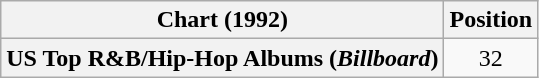<table class="wikitable plainrowheaders" style="text-align:center">
<tr>
<th scope="col">Chart (1992)</th>
<th scope="col">Position</th>
</tr>
<tr>
<th scope="row">US Top R&B/Hip-Hop Albums (<em>Billboard</em>)</th>
<td>32</td>
</tr>
</table>
